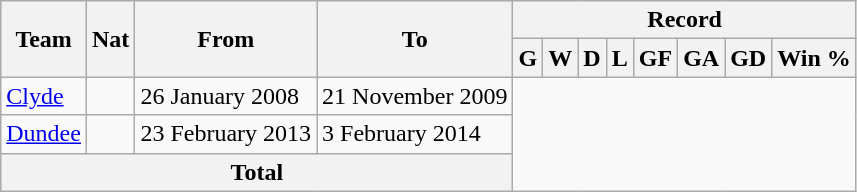<table class="wikitable" style="text-align: center">
<tr>
<th rowspan=2>Team</th>
<th rowspan=2>Nat</th>
<th rowspan=2>From</th>
<th rowspan=2>To</th>
<th colspan=8>Record</th>
</tr>
<tr>
<th>G</th>
<th>W</th>
<th>D</th>
<th>L</th>
<th>GF</th>
<th>GA</th>
<th>GD</th>
<th>Win %</th>
</tr>
<tr>
<td align=left><a href='#'>Clyde</a></td>
<td></td>
<td align=left>26 January 2008</td>
<td align=left>21 November 2009<br></td>
</tr>
<tr>
<td align=left><a href='#'>Dundee</a></td>
<td></td>
<td align=left>23 February 2013</td>
<td align=left>3 February 2014<br></td>
</tr>
<tr>
<th colspan=4>Total<br></th>
</tr>
</table>
